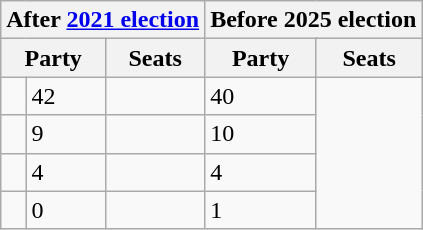<table class="wikitable">
<tr>
<th colspan="3">After <a href='#'>2021 election</a></th>
<th colspan="3">Before 2025 election</th>
</tr>
<tr>
<th colspan="2">Party</th>
<th>Seats</th>
<th colspan="2">Party</th>
<th>Seats</th>
</tr>
<tr>
<td></td>
<td>42</td>
<td></td>
<td>40</td>
</tr>
<tr>
<td></td>
<td>9</td>
<td></td>
<td>10</td>
</tr>
<tr>
<td></td>
<td>4</td>
<td></td>
<td>4</td>
</tr>
<tr>
<td></td>
<td>0</td>
<td></td>
<td>1</td>
</tr>
</table>
